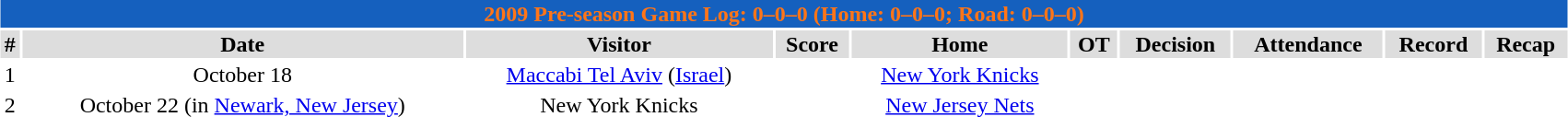<table class="toccolours collapsible" width=90% style="clear:both; margin:1.5em auto; text-align:center">
<tr>
<th colspan=11 style="background:#1560BE; color: #FF7518;">2009 Pre-season Game Log: 0–0–0 (Home: 0–0–0; Road: 0–0–0)</th>
</tr>
<tr align="center" bgcolor="#dddddd">
<td><strong>#</strong></td>
<td><strong>Date</strong></td>
<td><strong>Visitor</strong></td>
<td><strong>Score</strong></td>
<td><strong>Home</strong></td>
<td><strong>OT</strong></td>
<td><strong>Decision</strong></td>
<td><strong>Attendance</strong></td>
<td><strong>Record</strong></td>
<td><strong>Recap</strong></td>
</tr>
<tr align="center">
<td>1</td>
<td>October 18</td>
<td><a href='#'>Maccabi Tel Aviv</a> (<a href='#'>Israel</a>)</td>
<td></td>
<td><a href='#'>New York Knicks</a></td>
<td></td>
<td></td>
<td></td>
<td></td>
<td></td>
</tr>
<tr align="center">
<td>2</td>
<td>October 22 (in <a href='#'>Newark, New Jersey</a>)</td>
<td>New York Knicks</td>
<td></td>
<td><a href='#'>New Jersey Nets</a></td>
<td></td>
<td></td>
<td></td>
<td></td>
<td></td>
</tr>
</table>
